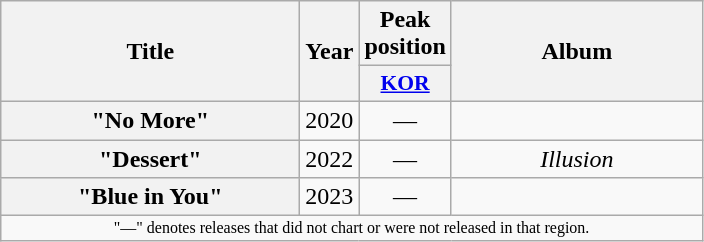<table class="wikitable plainrowheaders" style="text-align:center">
<tr>
<th scope="col" rowspan="2" style="width:12em">Title</th>
<th scope="col" rowspan="2" style="width:2em">Year</th>
<th scope="col">Peak position</th>
<th scope="col" rowspan="2" style="width:10em">Album</th>
</tr>
<tr>
<th scope="col" style="width:3em;font-size:90%"><a href='#'>KOR</a><br></th>
</tr>
<tr>
<th scope="row">"No More"</th>
<td>2020</td>
<td>—</td>
<td></td>
</tr>
<tr>
<th scope="row">"Dessert"</th>
<td>2022</td>
<td>—</td>
<td><em>Illusion</em></td>
</tr>
<tr>
<th scope="row">"Blue in You" </th>
<td>2023</td>
<td>—</td>
<td></td>
</tr>
<tr>
<td colspan="6" style="font-size:8pt">"—" denotes releases that did not chart or were not released in that region.</td>
</tr>
</table>
